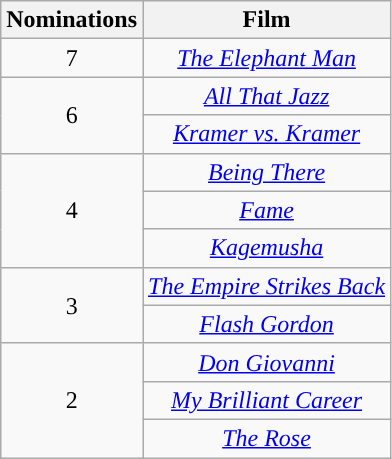<table class="wikitable" style="text-align:center;">
<tr>
<th style="background:">Nominations</th>
<th style="background:">Film</th>
</tr>
<tr>
<td>7</td>
<td><em><a href='#'>The Elephant Man</a></em></td>
</tr>
<tr>
<td rowspan="2">6</td>
<td><em><a href='#'>All That Jazz</a></em></td>
</tr>
<tr>
<td><em><a href='#'>Kramer vs. Kramer</a></em></td>
</tr>
<tr>
<td rowspan="3">4</td>
<td><em><a href='#'>Being There</a></em></td>
</tr>
<tr>
<td><em><a href='#'>Fame</a></em></td>
</tr>
<tr>
<td><em><a href='#'>Kagemusha</a></em></td>
</tr>
<tr>
<td rowspan="2">3</td>
<td><em><a href='#'>The Empire Strikes Back</a></em></td>
</tr>
<tr>
<td><em><a href='#'>Flash Gordon</a></em></td>
</tr>
<tr>
<td rowspan="3">2</td>
<td><em><a href='#'>Don Giovanni</a></em></td>
</tr>
<tr>
<td><em><a href='#'>My Brilliant Career</a></em></td>
</tr>
<tr>
<td><em><a href='#'>The Rose</a></em></td>
</tr>
</table>
